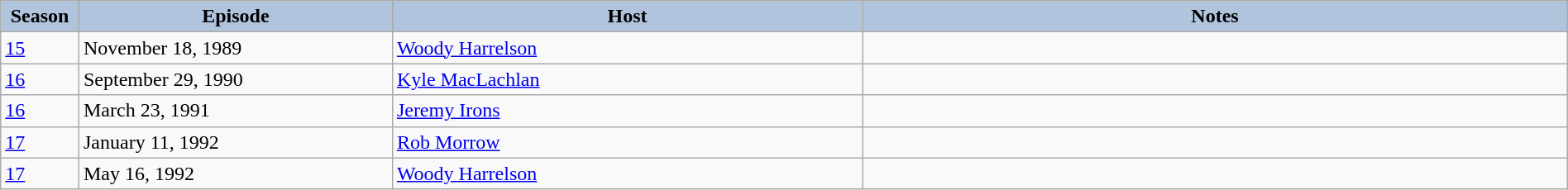<table class="wikitable" style="width:100%;">
<tr>
<th style="background:#B0C4DE;" width="5%">Season</th>
<th style="background:#B0C4DE;" width="20%">Episode</th>
<th style="background:#B0C4DE;" width="30%">Host</th>
<th style="background:#B0C4DE;" width="45%">Notes</th>
</tr>
<tr>
<td><a href='#'>15</a></td>
<td>November 18, 1989</td>
<td><a href='#'>Woody Harrelson</a></td>
<td></td>
</tr>
<tr>
<td><a href='#'>16</a></td>
<td>September 29, 1990</td>
<td><a href='#'>Kyle MacLachlan</a></td>
<td></td>
</tr>
<tr>
<td><a href='#'>16</a></td>
<td>March 23, 1991</td>
<td><a href='#'>Jeremy Irons</a></td>
<td></td>
</tr>
<tr>
<td><a href='#'>17</a></td>
<td>January 11, 1992</td>
<td><a href='#'>Rob Morrow</a></td>
<td></td>
</tr>
<tr>
<td><a href='#'>17</a></td>
<td>May 16, 1992</td>
<td><a href='#'>Woody Harrelson</a></td>
<td></td>
</tr>
</table>
